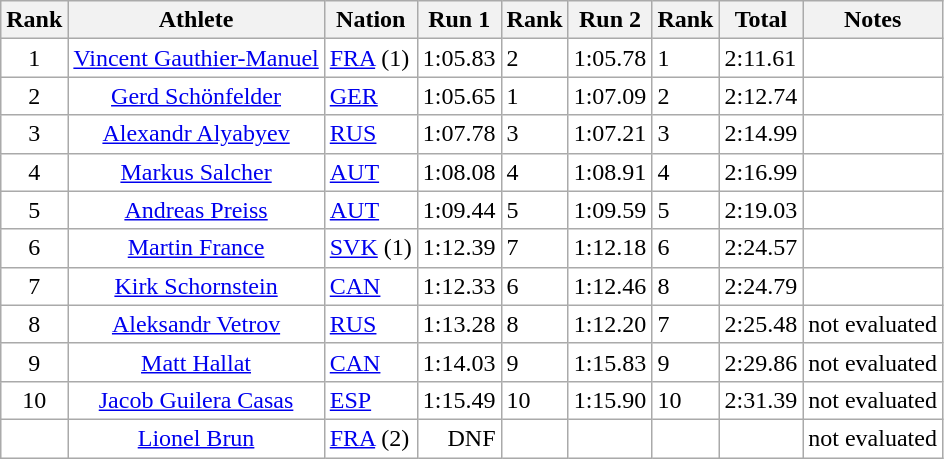<table class=wikitable>
<tr>
<th>Rank</th>
<th>Athlete</th>
<th>Nation</th>
<th>Run 1</th>
<th>Rank</th>
<th>Run 2</th>
<th>Rank</th>
<th>Total</th>
<th>Notes</th>
</tr>
<tr bgcolor="#FFFFFF">
<td align="center">1</td>
<td align="center"><a href='#'>Vincent Gauthier-Manuel</a></td>
<td> <a href='#'>FRA</a> (1)</td>
<td align="right">1:05.83</td>
<td>2</td>
<td>1:05.78</td>
<td>1</td>
<td>2:11.61</td>
<td></td>
</tr>
<tr bgcolor="#FFFFFF">
<td align="center">2</td>
<td align="center"><a href='#'>Gerd Schönfelder</a></td>
<td> <a href='#'>GER</a></td>
<td align="right">1:05.65</td>
<td>1</td>
<td>1:07.09</td>
<td>2</td>
<td>2:12.74</td>
<td></td>
</tr>
<tr bgcolor="#FFFFFF">
<td align="center">3</td>
<td align="center"><a href='#'>Alexandr Alyabyev</a></td>
<td> <a href='#'>RUS</a></td>
<td align="right">1:07.78</td>
<td>3</td>
<td>1:07.21</td>
<td>3</td>
<td>2:14.99</td>
<td></td>
</tr>
<tr bgcolor="#FFFFFF">
<td align="center">4</td>
<td align="center"><a href='#'>Markus Salcher</a></td>
<td> <a href='#'>AUT</a></td>
<td align="right">1:08.08</td>
<td>4</td>
<td>1:08.91</td>
<td>4</td>
<td>2:16.99</td>
<td></td>
</tr>
<tr bgcolor="#FFFFFF">
<td align="center">5</td>
<td align="center"><a href='#'>Andreas Preiss</a></td>
<td> <a href='#'>AUT</a></td>
<td align="right">1:09.44</td>
<td>5</td>
<td>1:09.59</td>
<td>5</td>
<td>2:19.03</td>
<td></td>
</tr>
<tr bgcolor="#FFFFFF">
<td align="center">6</td>
<td align="center"><a href='#'>Martin France</a></td>
<td> <a href='#'>SVK</a> (1)</td>
<td align="right">1:12.39</td>
<td>7</td>
<td>1:12.18</td>
<td>6</td>
<td>2:24.57</td>
<td></td>
</tr>
<tr bgcolor="#FFFFFF">
<td align="center">7</td>
<td align="center"><a href='#'>Kirk Schornstein</a></td>
<td> <a href='#'>CAN</a></td>
<td align="right">1:12.33</td>
<td>6</td>
<td>1:12.46</td>
<td>8</td>
<td>2:24.79</td>
<td></td>
</tr>
<tr bgcolor="#FFFFFF">
<td align="center">8</td>
<td align="center"><a href='#'>Aleksandr Vetrov</a></td>
<td> <a href='#'>RUS</a></td>
<td align="right">1:13.28</td>
<td>8</td>
<td>1:12.20</td>
<td>7</td>
<td>2:25.48</td>
<td>not evaluated</td>
</tr>
<tr bgcolor="#FFFFFF">
<td align="center">9</td>
<td align="center"><a href='#'>Matt Hallat</a></td>
<td> <a href='#'>CAN</a></td>
<td align="right">1:14.03</td>
<td>9</td>
<td>1:15.83</td>
<td>9</td>
<td>2:29.86</td>
<td>not evaluated</td>
</tr>
<tr bgcolor="#FFFFFF">
<td align="center">10</td>
<td align="center"><a href='#'>Jacob Guilera Casas</a></td>
<td> <a href='#'>ESP</a></td>
<td align="right">1:15.49</td>
<td>10</td>
<td>1:15.90</td>
<td>10</td>
<td>2:31.39</td>
<td>not evaluated</td>
</tr>
<tr bgcolor="#FFFFFF">
<td align="center"></td>
<td align="center"><a href='#'>Lionel Brun</a></td>
<td> <a href='#'>FRA</a> (2)</td>
<td align="right">DNF</td>
<td></td>
<td></td>
<td></td>
<td></td>
<td>not evaluated</td>
</tr>
</table>
